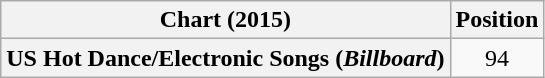<table class="wikitable plainrowheaders" style="text-align:center">
<tr>
<th scope="col">Chart (2015)</th>
<th scope="col">Position</th>
</tr>
<tr>
<th scope="row">US Hot Dance/Electronic Songs (<em>Billboard</em>)</th>
<td>94</td>
</tr>
</table>
